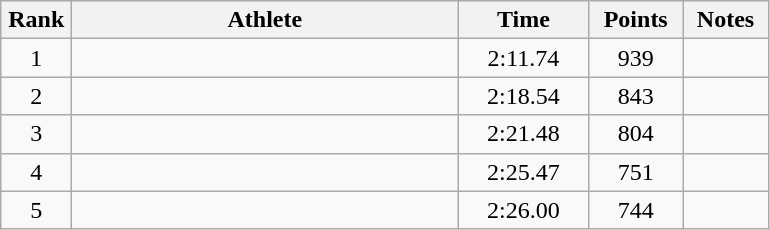<table class="wikitable" style="text-align:center">
<tr>
<th width=40>Rank</th>
<th width=250>Athlete</th>
<th width=80>Time</th>
<th width=55>Points</th>
<th width=50>Notes</th>
</tr>
<tr>
<td>1</td>
<td align=left></td>
<td>2:11.74</td>
<td>939</td>
<td></td>
</tr>
<tr>
<td>2</td>
<td align=left></td>
<td>2:18.54</td>
<td>843</td>
<td></td>
</tr>
<tr>
<td>3</td>
<td align=left></td>
<td>2:21.48</td>
<td>804</td>
<td></td>
</tr>
<tr>
<td>4</td>
<td align=left></td>
<td>2:25.47</td>
<td>751</td>
<td></td>
</tr>
<tr>
<td>5</td>
<td align=left></td>
<td>2:26.00</td>
<td>744</td>
<td></td>
</tr>
</table>
